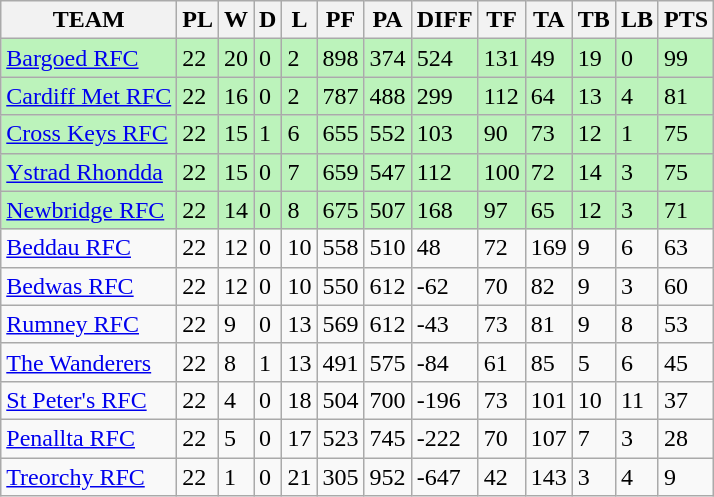<table class="wikitable sortable static-row-numbers" style=text-align:left>
<tr>
<th>TEAM</th>
<th>PL</th>
<th>W</th>
<th>D</th>
<th>L</th>
<th>PF</th>
<th>PA</th>
<th>DIFF</th>
<th>TF</th>
<th>TA</th>
<th>TB</th>
<th>LB</th>
<th>PTS</th>
</tr>
<tr>
<td style="background: #bcf3bb"><a href='#'>Bargoed RFC</a></td>
<td style="background: #bcf3bb">22</td>
<td style="background: #bcf3bb">20</td>
<td style="background: #bcf3bb">0</td>
<td style="background: #bcf3bb">2</td>
<td style="background: #bcf3bb">898</td>
<td style="background: #bcf3bb">374</td>
<td style="background: #bcf3bb">524</td>
<td style="background: #bcf3bb">131</td>
<td style="background: #bcf3bb">49</td>
<td style="background: #bcf3bb">19</td>
<td style="background: #bcf3bb">0</td>
<td style="background: #bcf3bb">99</td>
</tr>
<tr>
<td style="background: #bcf3bb"><a href='#'>Cardiff Met RFC</a></td>
<td style="background: #bcf3bb">22</td>
<td style="background: #bcf3bb">16</td>
<td style="background: #bcf3bb">0</td>
<td style="background: #bcf3bb">2</td>
<td style="background: #bcf3bb">787</td>
<td style="background: #bcf3bb">488</td>
<td style="background: #bcf3bb">299</td>
<td style="background: #bcf3bb">112</td>
<td style="background: #bcf3bb">64</td>
<td style="background: #bcf3bb">13</td>
<td style="background: #bcf3bb">4</td>
<td style="background: #bcf3bb">81</td>
</tr>
<tr>
<td style="background: #bcf3bb"><a href='#'>Cross Keys RFC</a></td>
<td style="background: #bcf3bb">22</td>
<td style="background: #bcf3bb">15</td>
<td style="background: #bcf3bb">1</td>
<td style="background: #bcf3bb">6</td>
<td style="background: #bcf3bb">655</td>
<td style="background: #bcf3bb">552</td>
<td style="background: #bcf3bb">103</td>
<td style="background: #bcf3bb">90</td>
<td style="background: #bcf3bb">73</td>
<td style="background: #bcf3bb">12</td>
<td style="background: #bcf3bb">1</td>
<td style="background: #bcf3bb">75</td>
</tr>
<tr>
<td style="background: #bcf3bb"><a href='#'> Ystrad Rhondda</a></td>
<td style="background: #bcf3bb">22</td>
<td style="background: #bcf3bb">15</td>
<td style="background: #bcf3bb">0</td>
<td style="background: #bcf3bb">7</td>
<td style="background: #bcf3bb">659</td>
<td style="background: #bcf3bb">547</td>
<td style="background: #bcf3bb">112</td>
<td style="background: #bcf3bb">100</td>
<td style="background: #bcf3bb">72</td>
<td style="background: #bcf3bb">14</td>
<td style="background: #bcf3bb">3</td>
<td style="background: #bcf3bb">75</td>
</tr>
<tr>
<td style="background: #bcf3bb"><a href='#'>Newbridge RFC</a></td>
<td style="background: #bcf3bb">22</td>
<td style="background: #bcf3bb">14</td>
<td style="background: #bcf3bb">0</td>
<td style="background: #bcf3bb">8</td>
<td style="background: #bcf3bb">675</td>
<td style="background: #bcf3bb">507</td>
<td style="background: #bcf3bb">168</td>
<td style="background: #bcf3bb">97</td>
<td style="background: #bcf3bb">65</td>
<td style="background: #bcf3bb">12</td>
<td style="background: #bcf3bb">3</td>
<td style="background: #bcf3bb">71</td>
</tr>
<tr>
<td><a href='#'>Beddau RFC</a></td>
<td>22</td>
<td>12</td>
<td>0</td>
<td>10</td>
<td>558</td>
<td>510</td>
<td>48</td>
<td>72</td>
<td>169</td>
<td>9</td>
<td>6</td>
<td>63</td>
</tr>
<tr>
<td><a href='#'>Bedwas RFC</a></td>
<td>22</td>
<td>12</td>
<td>0</td>
<td>10</td>
<td>550</td>
<td>612</td>
<td>-62</td>
<td>70</td>
<td>82</td>
<td>9</td>
<td>3</td>
<td>60</td>
</tr>
<tr>
<td><a href='#'>Rumney RFC</a></td>
<td>22</td>
<td>9</td>
<td>0</td>
<td>13</td>
<td>569</td>
<td>612</td>
<td>-43</td>
<td>73</td>
<td>81</td>
<td>9</td>
<td>8</td>
<td>53</td>
</tr>
<tr>
<td><a href='#'>The Wanderers</a></td>
<td>22</td>
<td>8</td>
<td>1</td>
<td>13</td>
<td>491</td>
<td>575</td>
<td>-84</td>
<td>61</td>
<td>85</td>
<td>5</td>
<td>6</td>
<td>45</td>
</tr>
<tr>
<td><a href='#'>St Peter's RFC</a></td>
<td>22</td>
<td>4</td>
<td>0</td>
<td>18</td>
<td>504</td>
<td>700</td>
<td>-196</td>
<td>73</td>
<td>101</td>
<td>10</td>
<td>11</td>
<td>37</td>
</tr>
<tr>
<td><a href='#'>Penallta RFC</a></td>
<td>22</td>
<td>5</td>
<td>0</td>
<td>17</td>
<td>523</td>
<td>745</td>
<td>-222</td>
<td>70</td>
<td>107</td>
<td>7</td>
<td>3</td>
<td>28</td>
</tr>
<tr>
<td><a href='#'>Treorchy RFC</a></td>
<td>22</td>
<td>1</td>
<td>0</td>
<td>21</td>
<td>305</td>
<td>952</td>
<td>-647</td>
<td>42</td>
<td>143</td>
<td>3</td>
<td>4</td>
<td>9</td>
</tr>
</table>
